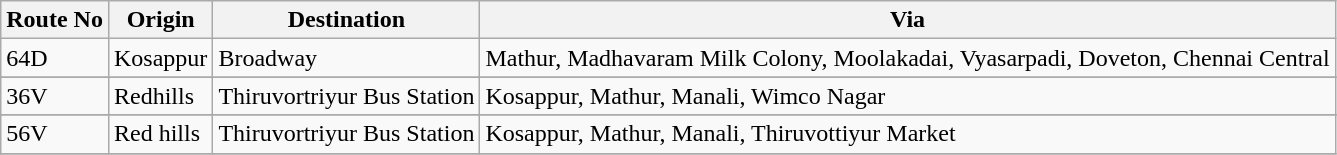<table class="sortable wikitable">
<tr>
<th>Route No</th>
<th>Origin</th>
<th>Destination</th>
<th>Via</th>
</tr>
<tr>
<td>64D</td>
<td>Kosappur</td>
<td>Broadway</td>
<td>Mathur, Madhavaram Milk Colony, Moolakadai, Vyasarpadi, Doveton, Chennai Central</td>
</tr>
<tr>
</tr>
<tr>
</tr>
<tr>
<td>36V</td>
<td>Redhills</td>
<td>Thiruvortriyur Bus Station</td>
<td>Kosappur, Mathur, Manali, Wimco Nagar</td>
</tr>
<tr>
</tr>
<tr>
<td>56V</td>
<td>Red hills</td>
<td>Thiruvortriyur Bus Station</td>
<td>Kosappur, Mathur, Manali, Thiruvottiyur Market</td>
</tr>
<tr>
</tr>
</table>
